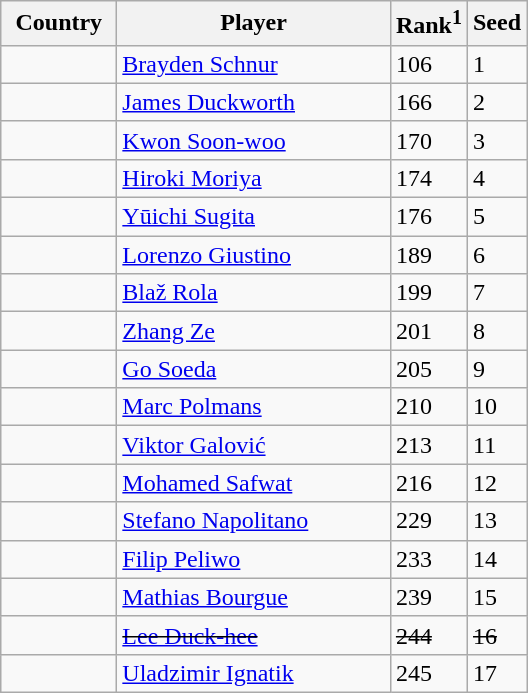<table class="sortable wikitable">
<tr>
<th width="70">Country</th>
<th width="175">Player</th>
<th>Rank<sup>1</sup></th>
<th>Seed</th>
</tr>
<tr>
<td></td>
<td><a href='#'>Brayden Schnur</a></td>
<td>106</td>
<td>1</td>
</tr>
<tr>
<td></td>
<td><a href='#'>James Duckworth</a></td>
<td>166</td>
<td>2</td>
</tr>
<tr>
<td></td>
<td><a href='#'>Kwon Soon-woo</a></td>
<td>170</td>
<td>3</td>
</tr>
<tr>
<td></td>
<td><a href='#'>Hiroki Moriya</a></td>
<td>174</td>
<td>4</td>
</tr>
<tr>
<td></td>
<td><a href='#'>Yūichi Sugita</a></td>
<td>176</td>
<td>5</td>
</tr>
<tr>
<td></td>
<td><a href='#'>Lorenzo Giustino</a></td>
<td>189</td>
<td>6</td>
</tr>
<tr>
<td></td>
<td><a href='#'>Blaž Rola</a></td>
<td>199</td>
<td>7</td>
</tr>
<tr>
<td></td>
<td><a href='#'>Zhang Ze</a></td>
<td>201</td>
<td>8</td>
</tr>
<tr>
<td></td>
<td><a href='#'>Go Soeda</a></td>
<td>205</td>
<td>9</td>
</tr>
<tr>
<td></td>
<td><a href='#'>Marc Polmans</a></td>
<td>210</td>
<td>10</td>
</tr>
<tr>
<td></td>
<td><a href='#'>Viktor Galović</a></td>
<td>213</td>
<td>11</td>
</tr>
<tr>
<td></td>
<td><a href='#'>Mohamed Safwat</a></td>
<td>216</td>
<td>12</td>
</tr>
<tr>
<td></td>
<td><a href='#'>Stefano Napolitano</a></td>
<td>229</td>
<td>13</td>
</tr>
<tr>
<td></td>
<td><a href='#'>Filip Peliwo</a></td>
<td>233</td>
<td>14</td>
</tr>
<tr>
<td></td>
<td><a href='#'>Mathias Bourgue</a></td>
<td>239</td>
<td>15</td>
</tr>
<tr>
<td><s></s></td>
<td><s><a href='#'>Lee Duck-hee</a></s></td>
<td><s>244</s></td>
<td><s>16</s></td>
</tr>
<tr>
<td></td>
<td><a href='#'>Uladzimir Ignatik</a></td>
<td>245</td>
<td>17</td>
</tr>
</table>
